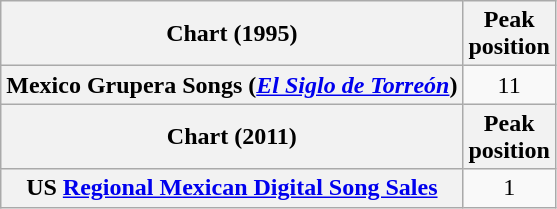<table class="wikitable plainrowheaders sortable" style="text-align:center;">
<tr>
<th scope="col">Chart (1995)</th>
<th scope="col">Peak<br>position</th>
</tr>
<tr>
<th scope=row>Mexico Grupera Songs (<em><a href='#'>El Siglo de Torreón</a></em>)</th>
<td style="text-align:center;">11</td>
</tr>
<tr>
<th scope="col">Chart (2011)</th>
<th scope="col">Peak<br>position</th>
</tr>
<tr>
<th scope=row>US <a href='#'>Regional Mexican Digital Song Sales</a></th>
<td style="text-align:center;">1</td>
</tr>
</table>
